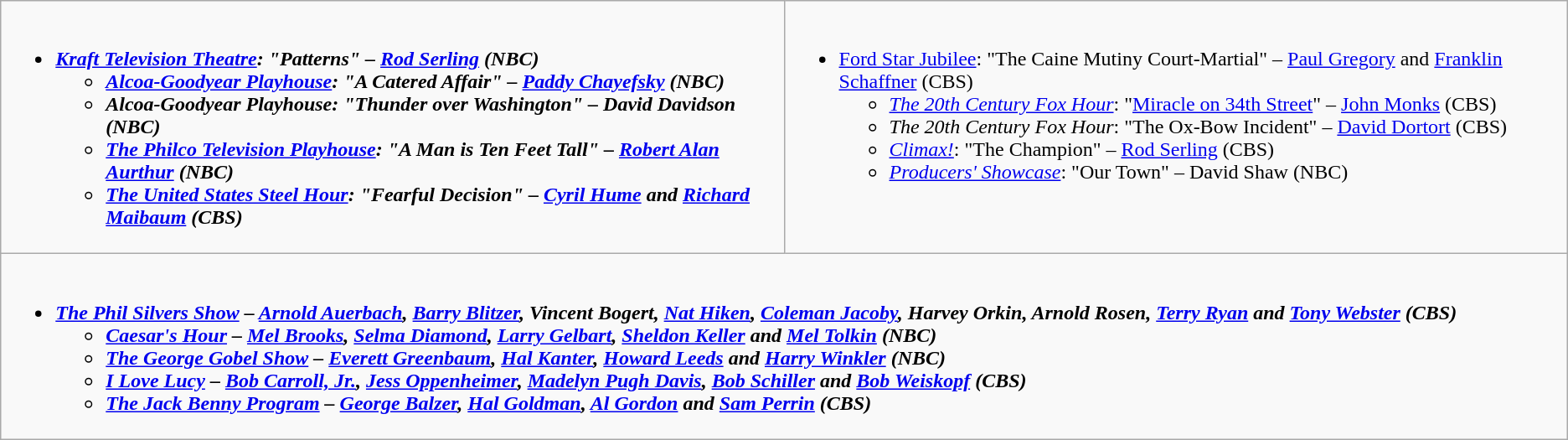<table class="wikitable">
<tr>
<td style="vertical-align:top;" width="50%"><br><ul><li><strong><em><a href='#'>Kraft Television Theatre</a><em>: "Patterns" – <a href='#'>Rod Serling</a> (NBC)<strong><ul><li></em><a href='#'>Alcoa-Goodyear Playhouse</a><em>: "A Catered Affair" – <a href='#'>Paddy Chayefsky</a> (NBC)</li><li></em>Alcoa-Goodyear Playhouse<em>: "Thunder over Washington" – David Davidson (NBC)</li><li></em><a href='#'>The Philco Television Playhouse</a><em>: "A Man is Ten Feet Tall" – <a href='#'>Robert Alan Aurthur</a> (NBC)</li><li></em><a href='#'>The United States Steel Hour</a><em>: "Fearful Decision" – <a href='#'>Cyril Hume</a> and <a href='#'>Richard Maibaum</a> (CBS)</li></ul></li></ul></td>
<td style="vertical-align:top;" width="50%"><br><ul><li></em></strong><a href='#'>Ford Star Jubilee</a></em>: "The Caine Mutiny Court-Martial" – <a href='#'>Paul Gregory</a> and <a href='#'>Franklin Schaffner</a> (CBS)</strong><ul><li><em><a href='#'>The 20th Century Fox Hour</a></em>: "<a href='#'>Miracle on 34th Street</a>" – <a href='#'>John Monks</a> (CBS)</li><li><em>The 20th Century Fox Hour</em>: "The Ox-Bow Incident" – <a href='#'>David Dortort</a> (CBS)</li><li><em><a href='#'>Climax!</a></em>: "The Champion" – <a href='#'>Rod Serling</a> (CBS)</li><li><em><a href='#'>Producers' Showcase</a></em>: "Our Town" – David Shaw (NBC)</li></ul></li></ul></td>
</tr>
<tr>
<td style="vertical-align:top;" width="50%" colspan="2"><br><ul><li><strong><em><a href='#'>The Phil Silvers Show</a><em> – <a href='#'>Arnold Auerbach</a>, <a href='#'>Barry Blitzer</a>, Vincent Bogert, <a href='#'>Nat Hiken</a>, <a href='#'>Coleman Jacoby</a>, Harvey Orkin, Arnold Rosen, <a href='#'>Terry Ryan</a> and <a href='#'>Tony Webster</a> (CBS)<strong><ul><li></em><a href='#'>Caesar's Hour</a><em> – <a href='#'>Mel Brooks</a>, <a href='#'>Selma Diamond</a>, <a href='#'>Larry Gelbart</a>, <a href='#'>Sheldon Keller</a> and <a href='#'>Mel Tolkin</a> (NBC)</li><li></em><a href='#'>The George Gobel Show</a><em> – <a href='#'>Everett Greenbaum</a>, <a href='#'>Hal Kanter</a>, <a href='#'>Howard Leeds</a> and <a href='#'>Harry Winkler</a> (NBC)</li><li></em><a href='#'>I Love Lucy</a><em> – <a href='#'>Bob Carroll, Jr.</a>, <a href='#'>Jess Oppenheimer</a>, <a href='#'>Madelyn Pugh Davis</a>, <a href='#'>Bob Schiller</a> and <a href='#'>Bob Weiskopf</a> (CBS)</li><li></em><a href='#'>The Jack Benny Program</a><em> – <a href='#'>George Balzer</a>, <a href='#'>Hal Goldman</a>, <a href='#'>Al Gordon</a> and <a href='#'>Sam Perrin</a> (CBS)</li></ul></li></ul></td>
</tr>
</table>
